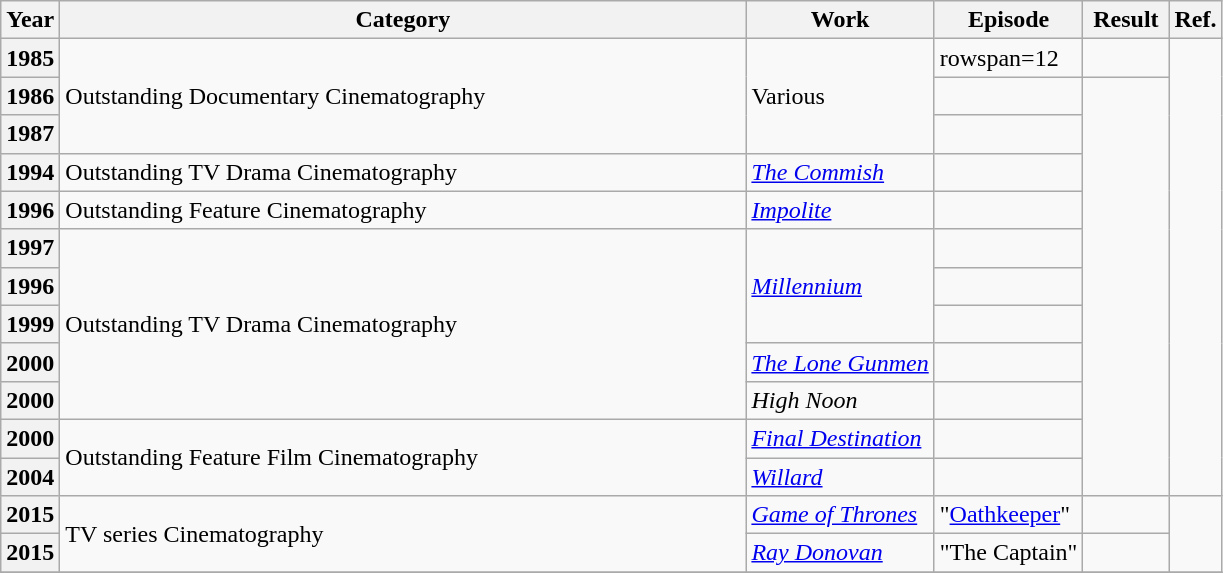<table class="wikitable">
<tr>
<th scope="col";>Year</th>
<th scope="col"; width=450>Category</th>
<th scope="col";>Work</th>
<th>Episode</th>
<th scope="col"; width=50>Result</th>
<th>Ref.</th>
</tr>
<tr>
<th scope="row">1985</th>
<td rowspan=3>Outstanding Documentary Cinematography</td>
<td rowspan=3>Various</td>
<td>rowspan=12 </td>
<td></td>
<td rowspan=12></td>
</tr>
<tr>
<th scope="row">1986</th>
<td></td>
</tr>
<tr>
<th scope="row">1987</th>
<td></td>
</tr>
<tr>
<th scope="row">1994</th>
<td>Outstanding TV Drama Cinematography</td>
<td><em><a href='#'>The Commish</a></em></td>
<td></td>
</tr>
<tr>
<th scope="row">1996</th>
<td>Outstanding Feature Cinematography</td>
<td><em><a href='#'>Impolite</a></em></td>
<td></td>
</tr>
<tr>
<th scope="row">1997</th>
<td rowspan=5>Outstanding TV Drama Cinematography</td>
<td rowspan=3><em><a href='#'>Millennium</a></em></td>
<td></td>
</tr>
<tr>
<th scope="row">1996</th>
<td></td>
</tr>
<tr>
<th scope="row">1999</th>
<td></td>
</tr>
<tr>
<th scope="row">2000</th>
<td><em><a href='#'>The Lone Gunmen</a></em></td>
<td></td>
</tr>
<tr>
<th scope="row">2000</th>
<td><em>High Noon</em></td>
<td></td>
</tr>
<tr>
<th scope="row">2000</th>
<td rowspan=2>Outstanding Feature Film Cinematography</td>
<td><em><a href='#'>Final Destination</a></em></td>
<td></td>
</tr>
<tr>
<th scope="row">2004</th>
<td><em><a href='#'>Willard</a></em></td>
<td></td>
</tr>
<tr>
<th scope="row">2015</th>
<td rowspan=2>TV series Cinematography</td>
<td><em><a href='#'>Game of Thrones</a></em></td>
<td>"<a href='#'>Oathkeeper</a>"</td>
<td></td>
<td rowspan=2></td>
</tr>
<tr>
<th scope="row">2015</th>
<td><em><a href='#'>Ray Donovan</a></em></td>
<td>"The Captain"</td>
<td></td>
</tr>
<tr>
</tr>
</table>
